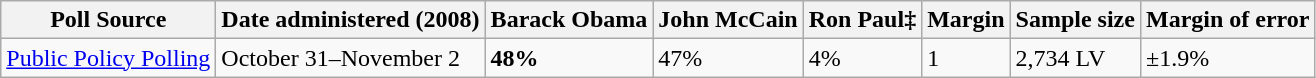<table class="wikitable collapsible">
<tr>
<th>Poll Source</th>
<th>Date administered (2008)</th>
<th>Barack Obama</th>
<th>John McCain</th>
<th>Ron Paul‡</th>
<th>Margin</th>
<th>Sample size</th>
<th>Margin of error</th>
</tr>
<tr>
<td><a href='#'>Public Policy Polling</a></td>
<td>October 31–November 2</td>
<td><strong>48%</strong></td>
<td>47%</td>
<td>4%</td>
<td>1</td>
<td>2,734 LV</td>
<td>±1.9%</td>
</tr>
</table>
